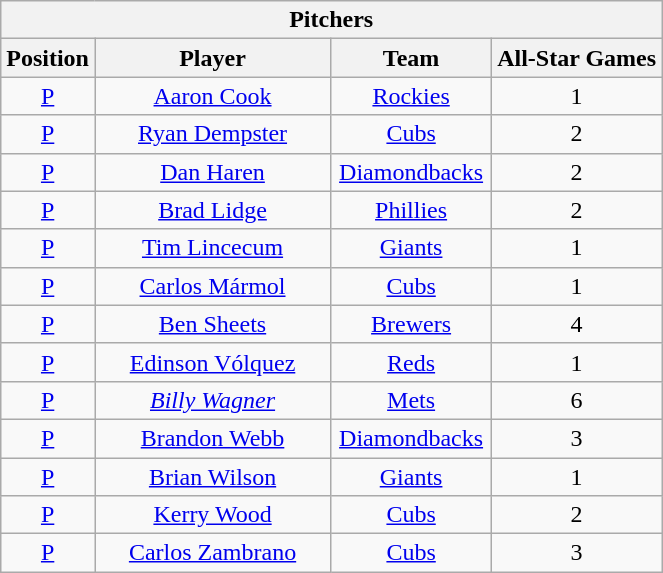<table class="wikitable" style="font-size: 100%; text-align:center;">
<tr>
<th colspan="4">Pitchers</th>
</tr>
<tr>
<th>Position</th>
<th width="150">Player</th>
<th width="100">Team</th>
<th>All-Star Games</th>
</tr>
<tr>
<td><a href='#'>P</a></td>
<td><a href='#'>Aaron Cook</a></td>
<td><a href='#'>Rockies</a></td>
<td>1</td>
</tr>
<tr>
<td><a href='#'>P</a></td>
<td><a href='#'>Ryan Dempster</a></td>
<td><a href='#'>Cubs</a></td>
<td>2</td>
</tr>
<tr>
<td><a href='#'>P</a></td>
<td><a href='#'>Dan Haren</a></td>
<td><a href='#'>Diamondbacks</a></td>
<td>2</td>
</tr>
<tr>
<td><a href='#'>P</a></td>
<td><a href='#'>Brad Lidge</a></td>
<td><a href='#'>Phillies</a></td>
<td>2</td>
</tr>
<tr>
<td><a href='#'>P</a></td>
<td><a href='#'>Tim Lincecum</a></td>
<td><a href='#'>Giants</a></td>
<td>1</td>
</tr>
<tr>
<td><a href='#'>P</a></td>
<td><a href='#'>Carlos Mármol</a></td>
<td><a href='#'>Cubs</a></td>
<td>1</td>
</tr>
<tr>
<td><a href='#'>P</a></td>
<td><a href='#'>Ben Sheets</a></td>
<td><a href='#'>Brewers</a></td>
<td>4</td>
</tr>
<tr>
<td><a href='#'>P</a></td>
<td><a href='#'>Edinson Vólquez</a></td>
<td><a href='#'>Reds</a></td>
<td>1</td>
</tr>
<tr>
<td><a href='#'>P</a></td>
<td><em><a href='#'>Billy Wagner</a></em></td>
<td><a href='#'>Mets</a></td>
<td>6</td>
</tr>
<tr>
<td><a href='#'>P</a></td>
<td><a href='#'>Brandon Webb</a></td>
<td><a href='#'>Diamondbacks</a></td>
<td>3</td>
</tr>
<tr>
<td><a href='#'>P</a></td>
<td><a href='#'>Brian Wilson</a></td>
<td><a href='#'>Giants</a></td>
<td>1</td>
</tr>
<tr>
<td><a href='#'>P</a></td>
<td><a href='#'>Kerry Wood</a></td>
<td><a href='#'>Cubs</a></td>
<td>2</td>
</tr>
<tr>
<td><a href='#'>P</a></td>
<td><a href='#'>Carlos Zambrano</a></td>
<td><a href='#'>Cubs</a></td>
<td>3</td>
</tr>
</table>
